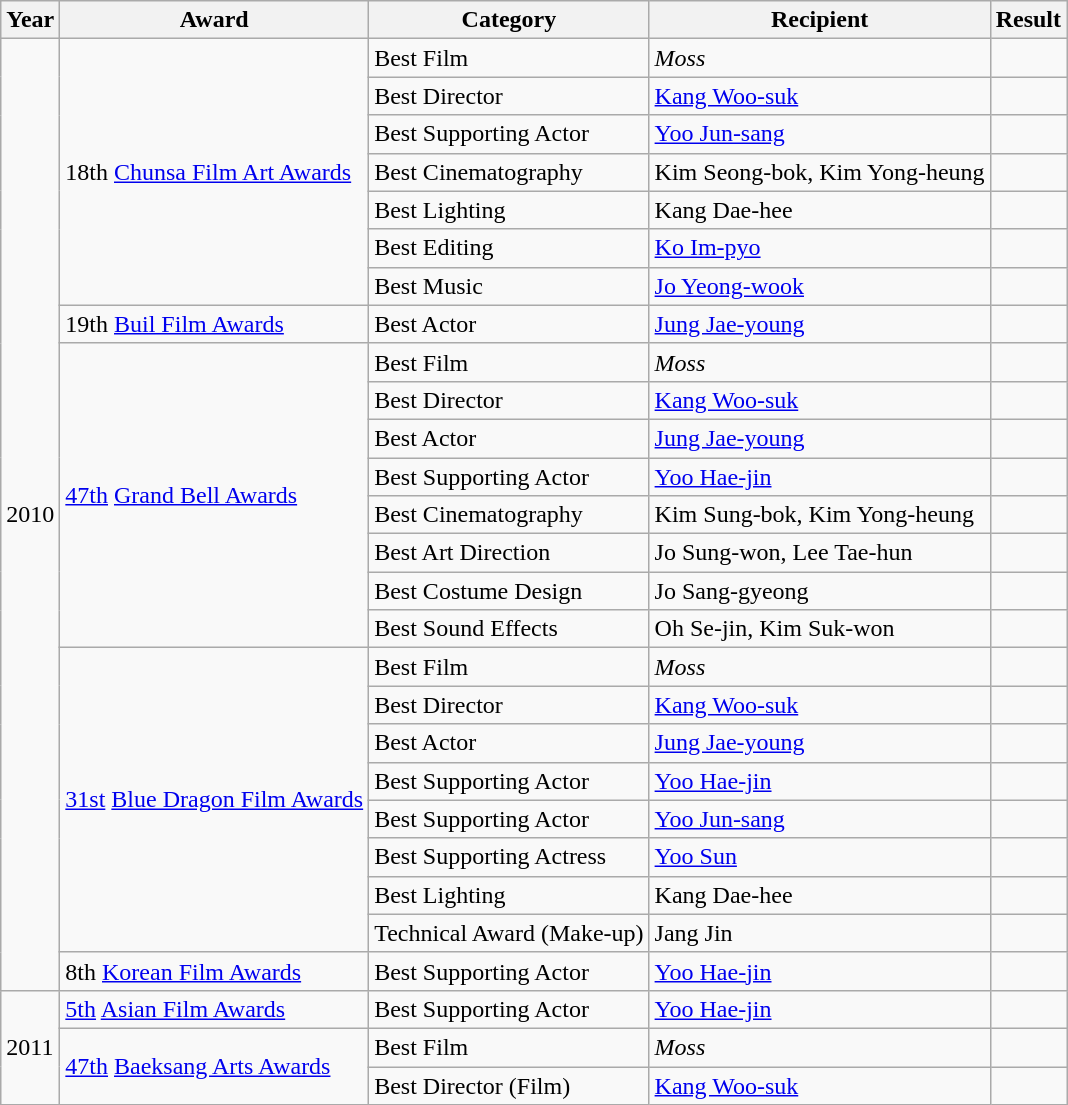<table class="wikitable">
<tr>
<th>Year</th>
<th>Award</th>
<th>Category</th>
<th>Recipient</th>
<th>Result</th>
</tr>
<tr>
<td rowspan=25>2010</td>
<td rowspan=7>18th <a href='#'>Chunsa Film Art Awards</a></td>
<td>Best Film</td>
<td><em>Moss</em></td>
<td></td>
</tr>
<tr>
<td>Best Director</td>
<td><a href='#'>Kang Woo-suk</a></td>
<td></td>
</tr>
<tr>
<td>Best Supporting Actor</td>
<td><a href='#'>Yoo Jun-sang</a></td>
<td></td>
</tr>
<tr>
<td>Best Cinematography</td>
<td>Kim Seong-bok, Kim Yong-heung</td>
<td></td>
</tr>
<tr>
<td>Best Lighting</td>
<td>Kang Dae-hee</td>
<td></td>
</tr>
<tr>
<td>Best Editing</td>
<td><a href='#'>Ko Im-pyo</a></td>
<td></td>
</tr>
<tr>
<td>Best Music</td>
<td><a href='#'>Jo Yeong-wook</a></td>
<td></td>
</tr>
<tr>
<td>19th <a href='#'>Buil Film Awards</a></td>
<td>Best Actor</td>
<td><a href='#'>Jung Jae-young</a></td>
<td></td>
</tr>
<tr>
<td rowspan=8><a href='#'>47th</a> <a href='#'>Grand Bell Awards</a></td>
<td>Best Film</td>
<td><em>Moss</em></td>
<td></td>
</tr>
<tr>
<td>Best Director</td>
<td><a href='#'>Kang Woo-suk</a></td>
<td></td>
</tr>
<tr>
<td>Best Actor</td>
<td><a href='#'>Jung Jae-young</a></td>
<td></td>
</tr>
<tr>
<td>Best Supporting Actor</td>
<td><a href='#'>Yoo Hae-jin</a></td>
<td></td>
</tr>
<tr>
<td>Best Cinematography</td>
<td>Kim Sung-bok, Kim Yong-heung</td>
<td></td>
</tr>
<tr>
<td>Best Art Direction</td>
<td>Jo Sung-won, Lee Tae-hun</td>
<td></td>
</tr>
<tr>
<td>Best Costume Design</td>
<td>Jo Sang-gyeong</td>
<td></td>
</tr>
<tr>
<td>Best Sound Effects</td>
<td>Oh Se-jin, Kim Suk-won</td>
<td></td>
</tr>
<tr>
<td rowspan=8><a href='#'>31st</a> <a href='#'>Blue Dragon Film Awards</a></td>
<td>Best Film</td>
<td><em>Moss</em></td>
<td></td>
</tr>
<tr>
<td>Best Director</td>
<td><a href='#'>Kang Woo-suk</a></td>
<td></td>
</tr>
<tr>
<td>Best Actor</td>
<td><a href='#'>Jung Jae-young</a></td>
<td></td>
</tr>
<tr>
<td>Best Supporting Actor</td>
<td><a href='#'>Yoo Hae-jin</a></td>
<td></td>
</tr>
<tr>
<td>Best Supporting Actor</td>
<td><a href='#'>Yoo Jun-sang</a></td>
<td></td>
</tr>
<tr>
<td>Best Supporting Actress</td>
<td><a href='#'>Yoo Sun</a></td>
<td></td>
</tr>
<tr>
<td>Best Lighting</td>
<td>Kang Dae-hee</td>
<td></td>
</tr>
<tr>
<td>Technical Award (Make-up)</td>
<td>Jang Jin</td>
<td></td>
</tr>
<tr>
<td>8th <a href='#'>Korean Film Awards</a></td>
<td>Best Supporting Actor</td>
<td><a href='#'>Yoo Hae-jin</a></td>
<td></td>
</tr>
<tr>
<td rowspan=3>2011</td>
<td><a href='#'>5th</a> <a href='#'>Asian Film Awards</a></td>
<td>Best Supporting Actor</td>
<td><a href='#'>Yoo Hae-jin</a></td>
<td></td>
</tr>
<tr>
<td rowspan=2><a href='#'>47th</a> <a href='#'>Baeksang Arts Awards</a></td>
<td>Best Film</td>
<td><em>Moss</em></td>
<td></td>
</tr>
<tr>
<td>Best Director (Film)</td>
<td><a href='#'>Kang Woo-suk</a></td>
<td></td>
</tr>
</table>
